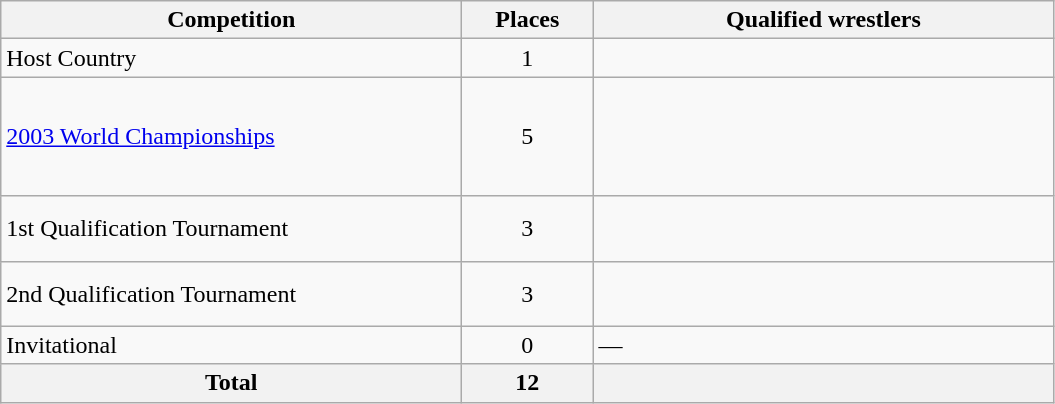<table class = "wikitable">
<tr>
<th width=300>Competition</th>
<th width=80>Places</th>
<th width=300>Qualified wrestlers</th>
</tr>
<tr>
<td>Host Country</td>
<td align="center">1</td>
<td></td>
</tr>
<tr>
<td><a href='#'>2003 World Championships</a></td>
<td align="center">5</td>
<td><br><br><br><br></td>
</tr>
<tr>
<td>1st Qualification Tournament</td>
<td align="center">3</td>
<td><br><br></td>
</tr>
<tr>
<td>2nd Qualification Tournament</td>
<td align="center">3</td>
<td><br><br></td>
</tr>
<tr>
<td>Invitational</td>
<td align="center">0</td>
<td>—</td>
</tr>
<tr>
<th>Total</th>
<th>12</th>
<th></th>
</tr>
</table>
